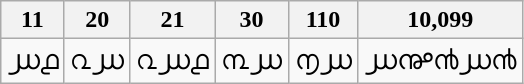<table class="wikitable" style="margin-left:30px">
<tr>
<th>11</th>
<th>20</th>
<th>21</th>
<th>30</th>
<th>110</th>
<th>10,099</th>
</tr>
<tr style="font-size:large" lang="ml">
<td>൰൧</td>
<td>൨൰</td>
<td>൨൰൧</td>
<td>൩൰</td>
<td>൱൰</td>
<td>൰൲൯൰൯</td>
</tr>
</table>
